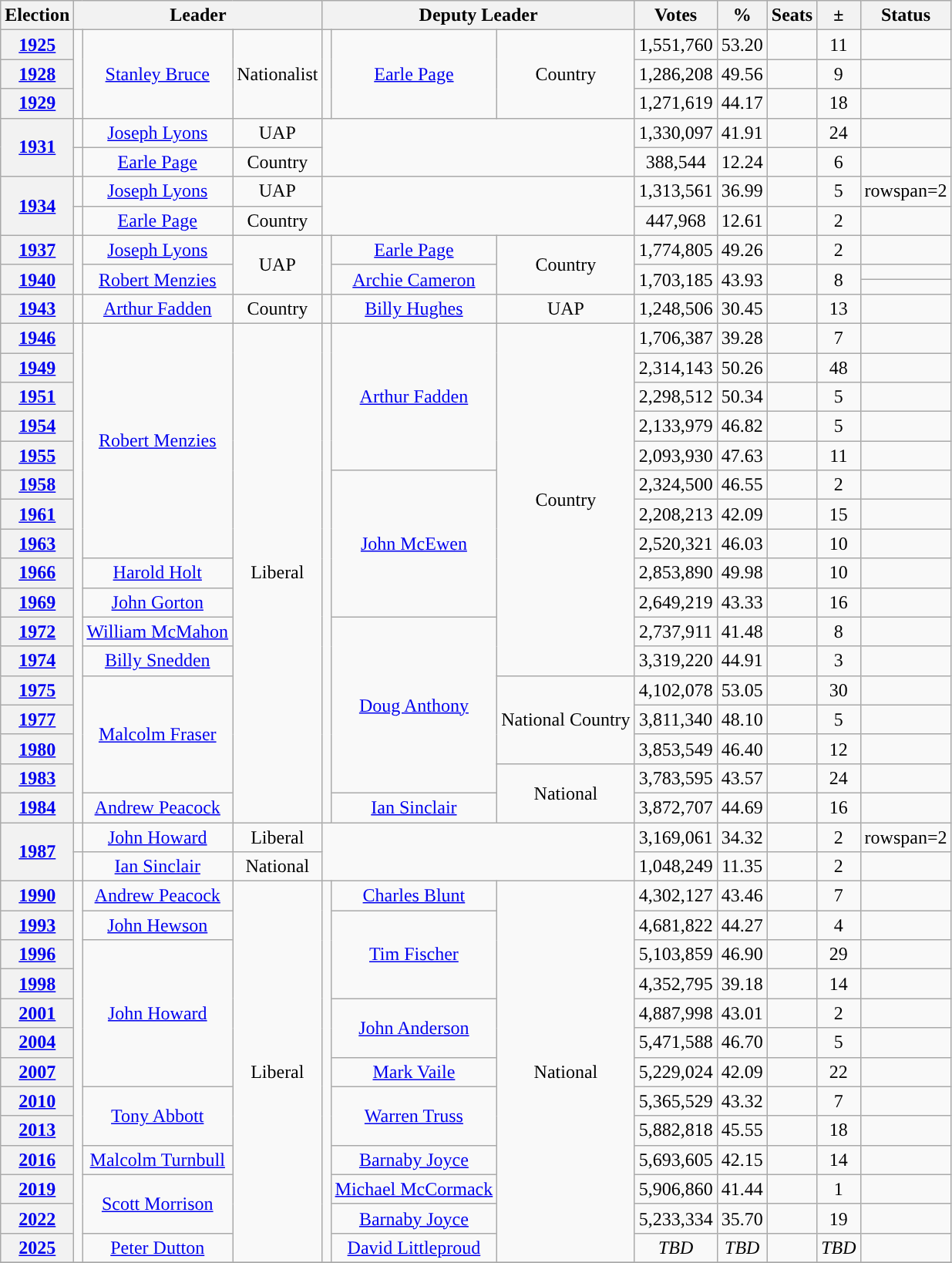<table class="wikitable" style="text-align:center;">
<tr>
<th>Election</th>
<th colspan=3>Leader</th>
<th colspan=3>Deputy Leader</th>
<th>Votes</th>
<th>%</th>
<th>Seats</th>
<th>±</th>
<th>Status</th>
</tr>
<tr>
<th><a href='#'>1925</a></th>
<td rowspan=3 style="background-color:"></td>
<td rowspan=3><a href='#'>Stanley Bruce</a></td>
<td rowspan=3>Nationalist</td>
<td rowspan=3 style="background-color:"></td>
<td rowspan=3><a href='#'>Earle Page</a></td>
<td rowspan=3>Country</td>
<td>1,551,760</td>
<td>53.20</td>
<td></td>
<td> 11</td>
<td></td>
</tr>
<tr>
<th><a href='#'>1928</a></th>
<td>1,286,208</td>
<td>49.56</td>
<td></td>
<td> 9</td>
<td></td>
</tr>
<tr>
<th><a href='#'>1929</a></th>
<td>1,271,619</td>
<td>44.17</td>
<td></td>
<td> 18</td>
<td></td>
</tr>
<tr>
<th rowspan=2><a href='#'>1931</a></th>
<td style="background-color:"></td>
<td><a href='#'>Joseph Lyons</a></td>
<td>UAP</td>
<td rowspan=2 colspan=3></td>
<td>1,330,097</td>
<td>41.91</td>
<td></td>
<td> 24</td>
<td></td>
</tr>
<tr>
<td style="background-color:"></td>
<td><a href='#'>Earle Page</a></td>
<td>Country</td>
<td>388,544</td>
<td>12.24</td>
<td></td>
<td> 6</td>
<td></td>
</tr>
<tr>
<th rowspan=2><a href='#'>1934</a></th>
<td style="background-color:"></td>
<td><a href='#'>Joseph Lyons</a></td>
<td>UAP</td>
<td rowspan=2 colspan=3></td>
<td>1,313,561</td>
<td>36.99</td>
<td></td>
<td> 5</td>
<td>rowspan=2 </td>
</tr>
<tr>
<td style="background-color:"></td>
<td><a href='#'>Earle Page</a></td>
<td>Country</td>
<td>447,968</td>
<td>12.61</td>
<td></td>
<td> 2</td>
</tr>
<tr>
<th><a href='#'>1937</a></th>
<td rowspan=3 style="background-color:"></td>
<td><a href='#'>Joseph Lyons</a></td>
<td rowspan=3>UAP</td>
<td rowspan=3 style="background-color:"></td>
<td><a href='#'>Earle Page</a></td>
<td rowspan=3>Country</td>
<td>1,774,805</td>
<td>49.26</td>
<td></td>
<td> 2</td>
<td></td>
</tr>
<tr>
<th rowspan=2><a href='#'>1940</a></th>
<td rowspan=2><a href='#'>Robert Menzies</a></td>
<td rowspan=2><a href='#'>Archie Cameron</a></td>
<td rowspan=2>1,703,185</td>
<td rowspan=2>43.93</td>
<td rowspan=2></td>
<td rowspan=2> 8</td>
<td></td>
</tr>
<tr>
<td></td>
</tr>
<tr>
<th><a href='#'>1943</a></th>
<td style="background-color:"></td>
<td><a href='#'>Arthur Fadden</a></td>
<td>Country</td>
<td style="background-color:"></td>
<td><a href='#'>Billy Hughes</a></td>
<td>UAP</td>
<td>1,248,506</td>
<td>30.45</td>
<td></td>
<td> 13</td>
<td></td>
</tr>
<tr>
<th><a href='#'>1946</a></th>
<td rowspan=17 style="background-color:"></td>
<td rowspan=8><a href='#'>Robert Menzies</a></td>
<td rowspan=17>Liberal</td>
<td rowspan=17 style="background-color:"></td>
<td rowspan=5><a href='#'>Arthur Fadden</a></td>
<td rowspan=12>Country</td>
<td>1,706,387</td>
<td>39.28</td>
<td></td>
<td> 7</td>
<td></td>
</tr>
<tr>
<th><a href='#'>1949</a></th>
<td>2,314,143</td>
<td>50.26</td>
<td></td>
<td> 48</td>
<td></td>
</tr>
<tr>
<th><a href='#'>1951</a></th>
<td>2,298,512</td>
<td>50.34</td>
<td></td>
<td> 5</td>
<td></td>
</tr>
<tr>
<th><a href='#'>1954</a></th>
<td>2,133,979</td>
<td>46.82</td>
<td></td>
<td> 5</td>
<td></td>
</tr>
<tr>
<th><a href='#'>1955</a></th>
<td>2,093,930</td>
<td>47.63</td>
<td></td>
<td> 11</td>
<td></td>
</tr>
<tr>
<th><a href='#'>1958</a></th>
<td rowspan=5><a href='#'>John McEwen</a></td>
<td>2,324,500</td>
<td>46.55</td>
<td></td>
<td> 2</td>
<td></td>
</tr>
<tr>
<th><a href='#'>1961</a></th>
<td>2,208,213</td>
<td>42.09</td>
<td></td>
<td> 15</td>
<td></td>
</tr>
<tr>
<th><a href='#'>1963</a></th>
<td>2,520,321</td>
<td>46.03</td>
<td></td>
<td> 10</td>
<td></td>
</tr>
<tr>
<th><a href='#'>1966</a></th>
<td><a href='#'>Harold Holt</a></td>
<td>2,853,890</td>
<td>49.98</td>
<td></td>
<td> 10</td>
<td></td>
</tr>
<tr>
<th><a href='#'>1969</a></th>
<td><a href='#'>John Gorton</a></td>
<td>2,649,219</td>
<td>43.33</td>
<td></td>
<td> 16</td>
<td></td>
</tr>
<tr>
<th><a href='#'>1972</a></th>
<td><a href='#'>William McMahon</a></td>
<td rowspan=6><a href='#'>Doug Anthony</a></td>
<td>2,737,911</td>
<td>41.48</td>
<td></td>
<td> 8</td>
<td></td>
</tr>
<tr>
<th><a href='#'>1974</a></th>
<td><a href='#'>Billy Snedden</a></td>
<td>3,319,220</td>
<td>44.91</td>
<td></td>
<td> 3</td>
<td></td>
</tr>
<tr>
<th><a href='#'>1975</a></th>
<td rowspan=4><a href='#'>Malcolm Fraser</a></td>
<td rowspan=3>National Country</td>
<td>4,102,078</td>
<td>53.05</td>
<td></td>
<td> 30</td>
<td></td>
</tr>
<tr>
<th><a href='#'>1977</a></th>
<td>3,811,340</td>
<td>48.10</td>
<td></td>
<td> 5</td>
<td></td>
</tr>
<tr>
<th><a href='#'>1980</a></th>
<td>3,853,549</td>
<td>46.40</td>
<td></td>
<td> 12</td>
<td></td>
</tr>
<tr>
<th><a href='#'>1983</a></th>
<td rowspan=2>National</td>
<td>3,783,595</td>
<td>43.57</td>
<td></td>
<td> 24</td>
<td></td>
</tr>
<tr>
<th><a href='#'>1984</a></th>
<td><a href='#'>Andrew Peacock</a></td>
<td><a href='#'>Ian Sinclair</a></td>
<td>3,872,707</td>
<td>44.69</td>
<td></td>
<td> 16</td>
<td></td>
</tr>
<tr>
<th rowspan=2><a href='#'>1987</a></th>
<td style="background-color:"></td>
<td><a href='#'>John Howard</a></td>
<td>Liberal</td>
<td rowspan=2 colspan=3></td>
<td>3,169,061</td>
<td>34.32</td>
<td></td>
<td> 2</td>
<td>rowspan=2 </td>
</tr>
<tr>
<td style="background-color:"></td>
<td><a href='#'>Ian Sinclair</a></td>
<td>National</td>
<td>1,048,249</td>
<td>11.35</td>
<td></td>
<td> 2</td>
</tr>
<tr>
<th><a href='#'>1990</a></th>
<td rowspan=13 style="background-color:"></td>
<td><a href='#'>Andrew Peacock</a></td>
<td rowspan=13>Liberal</td>
<td rowspan=13 style="background-color:"></td>
<td><a href='#'>Charles Blunt</a></td>
<td rowspan=13>National</td>
<td>4,302,127</td>
<td>43.46</td>
<td></td>
<td> 7</td>
<td></td>
</tr>
<tr>
<th><a href='#'>1993</a></th>
<td><a href='#'>John Hewson</a></td>
<td rowspan=3><a href='#'>Tim Fischer</a></td>
<td>4,681,822</td>
<td>44.27</td>
<td></td>
<td> 4</td>
<td></td>
</tr>
<tr>
<th><a href='#'>1996</a></th>
<td rowspan=5><a href='#'>John Howard</a></td>
<td>5,103,859</td>
<td>46.90</td>
<td></td>
<td> 29</td>
<td></td>
</tr>
<tr>
<th><a href='#'>1998</a></th>
<td>4,352,795</td>
<td>39.18</td>
<td></td>
<td> 14</td>
<td></td>
</tr>
<tr>
<th><a href='#'>2001</a></th>
<td rowspan=2><a href='#'>John Anderson</a></td>
<td>4,887,998</td>
<td>43.01</td>
<td></td>
<td> 2</td>
<td></td>
</tr>
<tr>
<th><a href='#'>2004</a></th>
<td>5,471,588</td>
<td>46.70</td>
<td></td>
<td> 5</td>
<td></td>
</tr>
<tr>
<th><a href='#'>2007</a></th>
<td><a href='#'>Mark Vaile</a></td>
<td>5,229,024</td>
<td>42.09</td>
<td></td>
<td> 22</td>
<td></td>
</tr>
<tr>
<th><a href='#'>2010</a></th>
<td rowspan=2><a href='#'>Tony Abbott</a></td>
<td rowspan=2><a href='#'>Warren Truss</a></td>
<td>5,365,529</td>
<td>43.32</td>
<td></td>
<td> 7</td>
<td></td>
</tr>
<tr>
<th><a href='#'>2013</a></th>
<td>5,882,818</td>
<td>45.55</td>
<td></td>
<td> 18</td>
<td></td>
</tr>
<tr>
<th><a href='#'>2016</a></th>
<td><a href='#'>Malcolm Turnbull</a></td>
<td><a href='#'>Barnaby Joyce</a></td>
<td>5,693,605</td>
<td>42.15</td>
<td></td>
<td> 14</td>
<td></td>
</tr>
<tr>
<th><a href='#'>2019</a></th>
<td rowspan=2><a href='#'>Scott Morrison</a></td>
<td><a href='#'>Michael McCormack</a></td>
<td>5,906,860</td>
<td>41.44</td>
<td></td>
<td> 1</td>
<td></td>
</tr>
<tr>
<th><a href='#'>2022</a></th>
<td><a href='#'>Barnaby Joyce</a></td>
<td>5,233,334</td>
<td>35.70</td>
<td></td>
<td> 19</td>
<td></td>
</tr>
<tr>
<th><a href='#'>2025</a></th>
<td><a href='#'>Peter Dutton</a></td>
<td><a href='#'>David Littleproud</a></td>
<td><em>TBD</em></td>
<td><em>TBD</em></td>
<td></td>
<td><em>TBD</em></td>
<td></td>
</tr>
<tr>
</tr>
</table>
